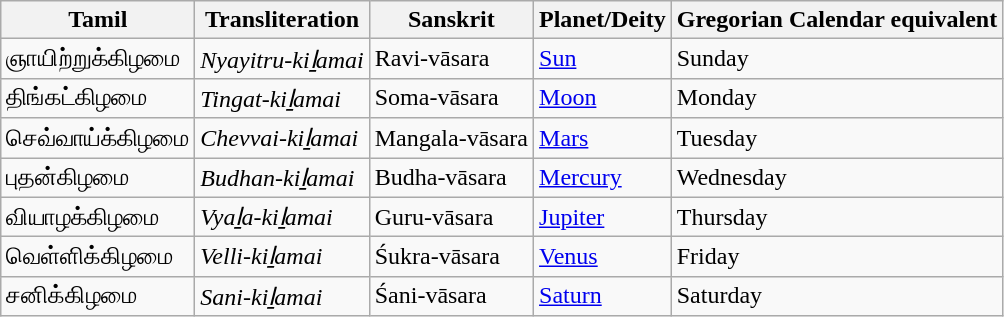<table class="wikitable">
<tr>
<th>Tamil</th>
<th>Transliteration</th>
<th>Sanskrit</th>
<th>Planet/Deity</th>
<th>Gregorian Calendar equivalent</th>
</tr>
<tr>
<td>ஞாயிற்றுக்கிழமை</td>
<td><em>Nyayitru-kiḻamai</em></td>
<td>Ravi-vāsara</td>
<td><a href='#'>Sun</a></td>
<td>Sunday</td>
</tr>
<tr>
<td>திங்கட்கிழமை</td>
<td><em>Tingat-kiḻamai</em></td>
<td>Soma-vāsara</td>
<td><a href='#'>Moon</a></td>
<td>Monday</td>
</tr>
<tr>
<td>செவ்வாய்க்கிழமை</td>
<td><em>Chevvai-kiḻamai</em></td>
<td>Mangala-vāsara</td>
<td><a href='#'>Mars</a></td>
<td>Tuesday</td>
</tr>
<tr>
<td>புதன்கிழமை</td>
<td><em>Budhan-kiḻamai</em></td>
<td>Budha-vāsara</td>
<td><a href='#'>Mercury</a></td>
<td>Wednesday</td>
</tr>
<tr>
<td>வியாழக்கிழமை</td>
<td><em>Vyaḻa-kiḻamai</em></td>
<td>Guru-vāsara</td>
<td><a href='#'>Jupiter</a></td>
<td>Thursday</td>
</tr>
<tr>
<td>வெள்ளிக்கிழமை</td>
<td><em>Velli-kiḻamai</em></td>
<td>Śukra-vāsara</td>
<td><a href='#'>Venus</a></td>
<td>Friday</td>
</tr>
<tr>
<td>சனிக்கிழமை</td>
<td><em>Sani-kiḻamai</em></td>
<td>Śani-vāsara</td>
<td><a href='#'>Saturn</a></td>
<td>Saturday</td>
</tr>
</table>
